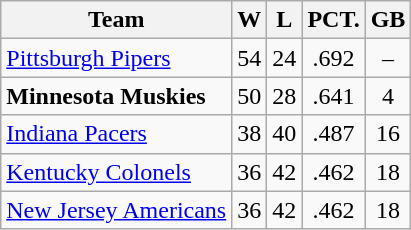<table class="wikitable" style="text-align: center;">
<tr>
<th>Team</th>
<th>W</th>
<th>L</th>
<th>PCT.</th>
<th>GB</th>
</tr>
<tr>
<td align="left"><a href='#'>Pittsburgh Pipers</a></td>
<td>54</td>
<td>24</td>
<td>.692</td>
<td>–</td>
</tr>
<tr>
<td align="left"><strong>Minnesota Muskies</strong></td>
<td>50</td>
<td>28</td>
<td>.641</td>
<td>4</td>
</tr>
<tr>
<td align="left"><a href='#'>Indiana Pacers</a></td>
<td>38</td>
<td>40</td>
<td>.487</td>
<td>16</td>
</tr>
<tr>
<td align="left"><a href='#'>Kentucky Colonels</a></td>
<td>36</td>
<td>42</td>
<td>.462</td>
<td>18</td>
</tr>
<tr>
<td align="left"><a href='#'>New Jersey Americans</a></td>
<td>36</td>
<td>42</td>
<td>.462</td>
<td>18</td>
</tr>
</table>
